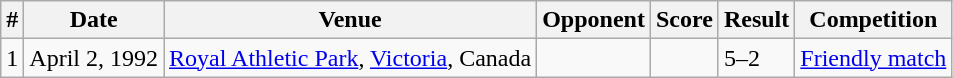<table class="wikitable">
<tr>
<th>#</th>
<th>Date</th>
<th>Venue</th>
<th>Opponent</th>
<th>Score</th>
<th>Result</th>
<th>Competition</th>
</tr>
<tr>
<td>1</td>
<td>April 2, 1992</td>
<td><a href='#'>Royal Athletic Park</a>, <a href='#'>Victoria</a>, Canada</td>
<td></td>
<td></td>
<td>5–2</td>
<td><a href='#'>Friendly match</a></td>
</tr>
</table>
